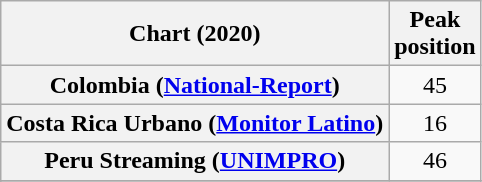<table class="wikitable sortable plainrowheaders" style="text-align:center">
<tr>
<th scope="col">Chart (2020)</th>
<th scope="col">Peak<br>position</th>
</tr>
<tr>
<th scope="row">Colombia (<a href='#'>National-Report</a>)</th>
<td>45</td>
</tr>
<tr>
<th scope="row">Costa Rica Urbano (<a href='#'>Monitor Latino</a>)</th>
<td>16</td>
</tr>
<tr>
<th scope="row">Peru Streaming (<a href='#'>UNIMPRO</a>)</th>
<td>46</td>
</tr>
<tr>
</tr>
<tr>
</tr>
</table>
